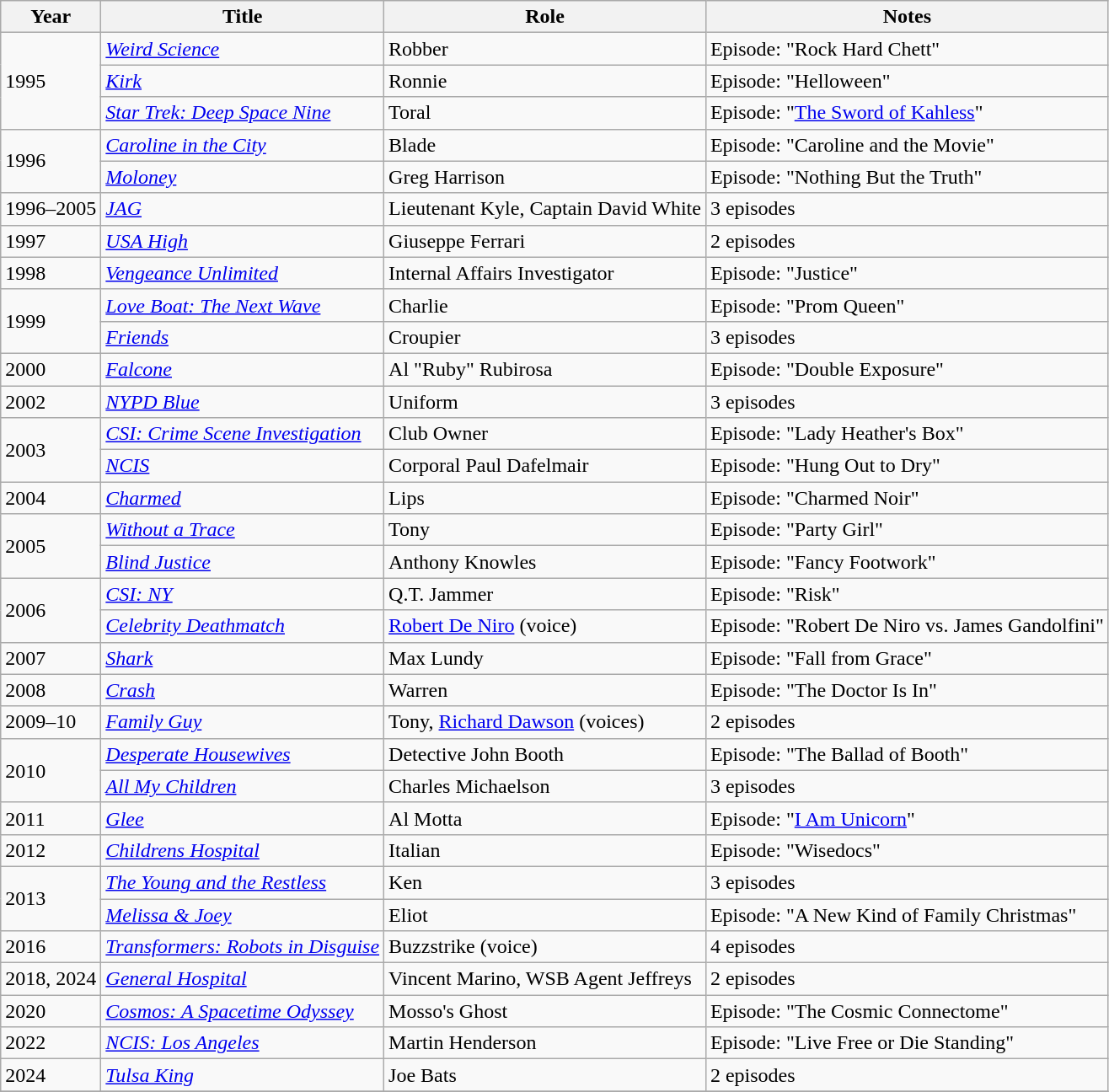<table class="wikitable sortable">
<tr>
<th>Year</th>
<th>Title</th>
<th>Role</th>
<th class="unsortable">Notes</th>
</tr>
<tr>
<td rowspan="3">1995</td>
<td><em><a href='#'>Weird Science</a></em></td>
<td>Robber</td>
<td>Episode: "Rock Hard Chett"</td>
</tr>
<tr>
<td><em><a href='#'>Kirk</a></em></td>
<td>Ronnie</td>
<td>Episode: "Helloween"</td>
</tr>
<tr>
<td><em><a href='#'>Star Trek: Deep Space Nine</a></em></td>
<td>Toral</td>
<td>Episode: "<a href='#'>The Sword of Kahless</a>"</td>
</tr>
<tr>
<td rowspan="2">1996</td>
<td><em><a href='#'>Caroline in the City</a></em></td>
<td>Blade</td>
<td>Episode: "Caroline and the Movie"</td>
</tr>
<tr>
<td><em><a href='#'>Moloney</a></em></td>
<td>Greg Harrison</td>
<td>Episode: "Nothing But the Truth"</td>
</tr>
<tr>
<td>1996–2005</td>
<td><em><a href='#'>JAG</a></em></td>
<td>Lieutenant Kyle, Captain David White</td>
<td>3 episodes</td>
</tr>
<tr>
<td>1997</td>
<td><em><a href='#'>USA High</a></em></td>
<td>Giuseppe Ferrari</td>
<td>2 episodes</td>
</tr>
<tr>
<td>1998</td>
<td><em><a href='#'>Vengeance Unlimited</a></em></td>
<td>Internal Affairs Investigator</td>
<td>Episode: "Justice"</td>
</tr>
<tr>
<td rowspan="2">1999</td>
<td><em><a href='#'>Love Boat: The Next Wave</a></em></td>
<td>Charlie</td>
<td>Episode: "Prom Queen"</td>
</tr>
<tr>
<td><em><a href='#'>Friends</a></em></td>
<td>Croupier</td>
<td>3 episodes</td>
</tr>
<tr>
<td>2000</td>
<td><em><a href='#'>Falcone</a></em></td>
<td>Al "Ruby" Rubirosa</td>
<td>Episode: "Double Exposure"</td>
</tr>
<tr>
<td>2002</td>
<td><em><a href='#'>NYPD Blue</a></em></td>
<td>Uniform</td>
<td>3 episodes</td>
</tr>
<tr>
<td rowspan="2">2003</td>
<td><em><a href='#'>CSI: Crime Scene Investigation</a></em></td>
<td>Club Owner</td>
<td>Episode: "Lady Heather's Box"</td>
</tr>
<tr>
<td><em><a href='#'>NCIS</a></em></td>
<td>Corporal Paul Dafelmair</td>
<td>Episode: "Hung Out to Dry"</td>
</tr>
<tr>
<td>2004</td>
<td><em><a href='#'>Charmed</a></em></td>
<td>Lips</td>
<td>Episode: "Charmed Noir"</td>
</tr>
<tr>
<td rowspan="2">2005</td>
<td><em><a href='#'>Without a Trace</a></em></td>
<td>Tony</td>
<td>Episode: "Party Girl"</td>
</tr>
<tr>
<td><em><a href='#'>Blind Justice</a></em></td>
<td>Anthony Knowles</td>
<td>Episode: "Fancy Footwork"</td>
</tr>
<tr>
<td rowspan="2">2006</td>
<td><em><a href='#'>CSI: NY</a></em></td>
<td>Q.T. Jammer</td>
<td>Episode: "Risk"</td>
</tr>
<tr>
<td><em><a href='#'>Celebrity Deathmatch</a></em></td>
<td><a href='#'>Robert De Niro</a> (voice)</td>
<td>Episode: "Robert De Niro vs. James Gandolfini"</td>
</tr>
<tr>
<td>2007</td>
<td><em><a href='#'>Shark</a></em></td>
<td>Max Lundy</td>
<td>Episode: "Fall from Grace"</td>
</tr>
<tr>
<td>2008</td>
<td><em><a href='#'>Crash</a></em></td>
<td>Warren</td>
<td>Episode: "The Doctor Is In"</td>
</tr>
<tr>
<td>2009–10</td>
<td><em><a href='#'>Family Guy</a></em></td>
<td>Tony, <a href='#'>Richard Dawson</a> (voices)</td>
<td>2 episodes</td>
</tr>
<tr>
<td rowspan="2">2010</td>
<td><em><a href='#'>Desperate Housewives</a></em></td>
<td>Detective John Booth</td>
<td>Episode: "The Ballad of Booth"</td>
</tr>
<tr>
<td><em><a href='#'>All My Children</a></em></td>
<td>Charles Michaelson</td>
<td>3 episodes</td>
</tr>
<tr>
<td>2011</td>
<td><em><a href='#'>Glee</a></em></td>
<td>Al Motta</td>
<td>Episode: "<a href='#'>I Am Unicorn</a>"</td>
</tr>
<tr>
<td>2012</td>
<td><em><a href='#'>Childrens Hospital</a></em></td>
<td>Italian</td>
<td>Episode: "Wisedocs"</td>
</tr>
<tr>
<td rowspan="2">2013</td>
<td><em><a href='#'>The Young and the Restless</a></em></td>
<td>Ken</td>
<td>3 episodes</td>
</tr>
<tr>
<td><em><a href='#'>Melissa & Joey</a></em></td>
<td>Eliot</td>
<td>Episode: "A New Kind of Family Christmas"</td>
</tr>
<tr>
<td>2016</td>
<td><em><a href='#'>Transformers: Robots in Disguise</a></em></td>
<td>Buzzstrike (voice)</td>
<td>4 episodes</td>
</tr>
<tr>
<td>2018, 2024</td>
<td><em><a href='#'>General Hospital</a></em></td>
<td>Vincent Marino, WSB Agent Jeffreys</td>
<td>2 episodes</td>
</tr>
<tr>
<td>2020</td>
<td><em><a href='#'>Cosmos: A Spacetime Odyssey</a></em></td>
<td>Mosso's Ghost</td>
<td>Episode: "The Cosmic Connectome"</td>
</tr>
<tr>
<td>2022</td>
<td><em><a href='#'>NCIS: Los Angeles</a></em></td>
<td>Martin Henderson</td>
<td>Episode: "Live Free or Die Standing"</td>
</tr>
<tr>
<td>2024</td>
<td><em><a href='#'>Tulsa King</a></em></td>
<td>Joe Bats</td>
<td>2 episodes</td>
</tr>
<tr>
</tr>
</table>
